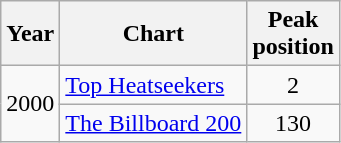<table class="wikitable sortable">
<tr>
<th>Year</th>
<th>Chart</th>
<th>Peak<br>position</th>
</tr>
<tr>
<td rowspan="2">2000</td>
<td><a href='#'>Top Heatseekers</a></td>
<td align="center">2</td>
</tr>
<tr>
<td><a href='#'>The Billboard 200</a></td>
<td align="center">130</td>
</tr>
</table>
